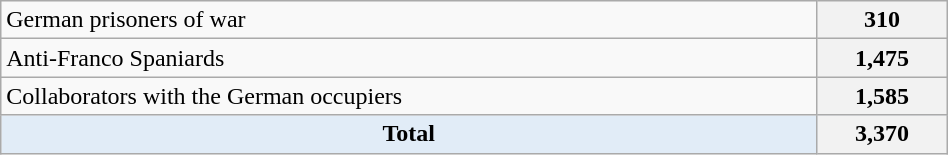<table class="wikitable" width="50%">
<tr>
<td>German prisoners of war</td>
<th>310</th>
</tr>
<tr>
<td>Anti-Franco Spaniards</td>
<th>1,475</th>
</tr>
<tr>
<td>Collaborators with the German occupiers</td>
<th>1,585</th>
</tr>
<tr align="center" bgcolor="#e1ecf7">
<td><strong>Total</strong></td>
<th>3,370</th>
</tr>
</table>
